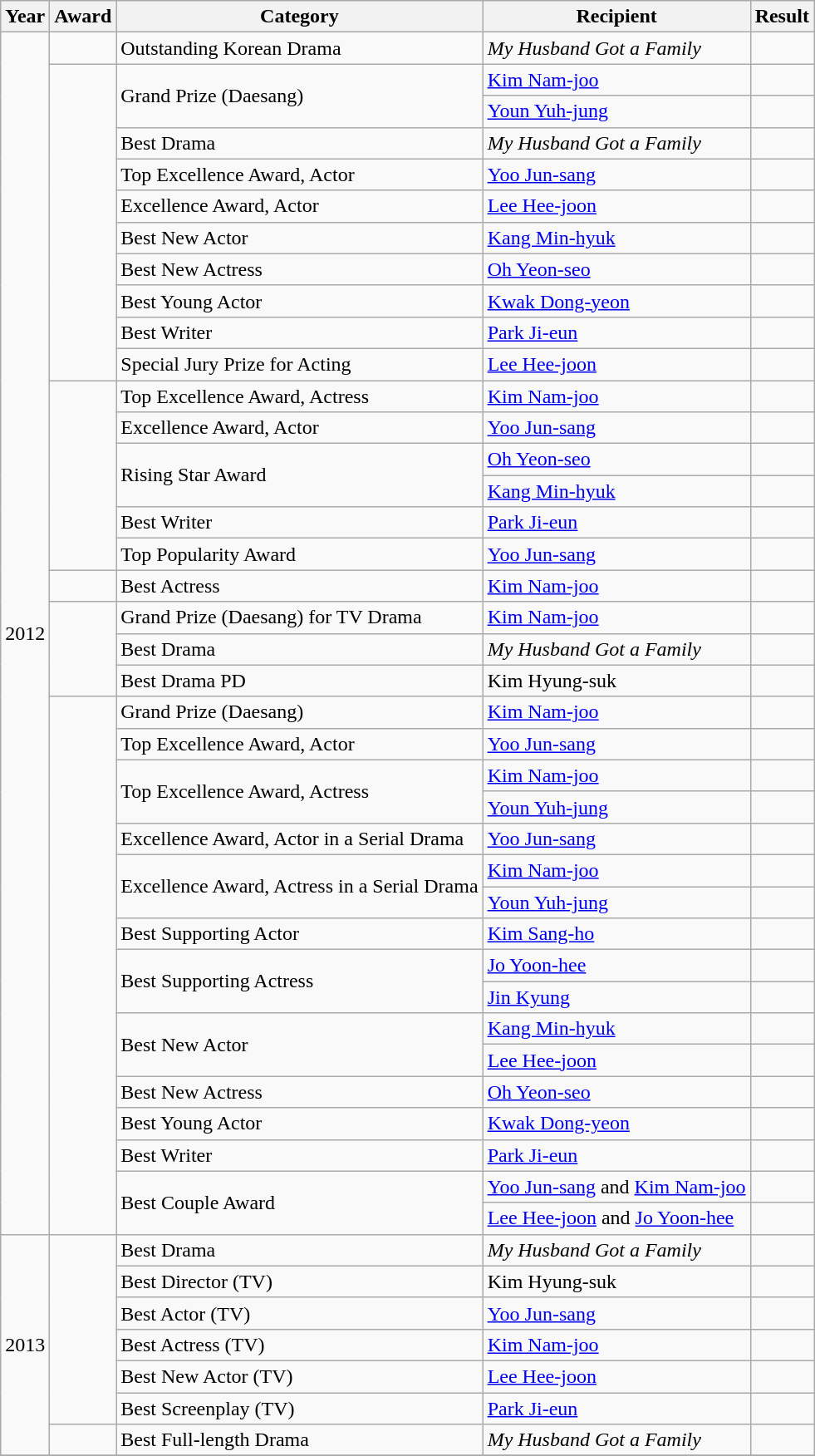<table class="wikitable">
<tr>
<th>Year</th>
<th>Award</th>
<th>Category</th>
<th>Recipient</th>
<th>Result</th>
</tr>
<tr>
<td rowspan=38>2012</td>
<td></td>
<td>Outstanding Korean Drama</td>
<td><em>My Husband Got a Family</em></td>
<td></td>
</tr>
<tr>
<td rowspan=10></td>
<td rowspan=2>Grand Prize (Daesang)</td>
<td><a href='#'>Kim Nam-joo</a></td>
<td></td>
</tr>
<tr>
<td><a href='#'>Youn Yuh-jung</a></td>
<td></td>
</tr>
<tr>
<td>Best Drama </td>
<td><em>My Husband Got a Family</em></td>
<td></td>
</tr>
<tr>
<td>Top Excellence Award, Actor</td>
<td><a href='#'>Yoo Jun-sang</a></td>
<td></td>
</tr>
<tr>
<td>Excellence Award, Actor</td>
<td><a href='#'>Lee Hee-joon</a></td>
<td></td>
</tr>
<tr>
<td>Best New Actor</td>
<td><a href='#'>Kang Min-hyuk</a></td>
<td></td>
</tr>
<tr>
<td>Best New Actress</td>
<td><a href='#'>Oh Yeon-seo</a></td>
<td></td>
</tr>
<tr>
<td>Best Young Actor</td>
<td><a href='#'>Kwak Dong-yeon</a></td>
<td></td>
</tr>
<tr>
<td>Best Writer</td>
<td><a href='#'>Park Ji-eun</a></td>
<td></td>
</tr>
<tr>
<td>Special Jury Prize for Acting</td>
<td><a href='#'>Lee Hee-joon</a></td>
<td></td>
</tr>
<tr>
<td rowspan=6></td>
<td>Top Excellence Award, Actress</td>
<td><a href='#'>Kim Nam-joo</a></td>
<td></td>
</tr>
<tr>
<td>Excellence Award, Actor</td>
<td><a href='#'>Yoo Jun-sang</a></td>
<td></td>
</tr>
<tr>
<td rowspan=2>Rising Star Award</td>
<td><a href='#'>Oh Yeon-seo</a></td>
<td></td>
</tr>
<tr>
<td><a href='#'>Kang Min-hyuk</a></td>
<td></td>
</tr>
<tr>
<td>Best Writer</td>
<td><a href='#'>Park Ji-eun</a></td>
<td></td>
</tr>
<tr>
<td>Top Popularity Award</td>
<td><a href='#'>Yoo Jun-sang</a></td>
<td></td>
</tr>
<tr>
<td></td>
<td>Best Actress</td>
<td><a href='#'>Kim Nam-joo</a></td>
<td></td>
</tr>
<tr>
<td rowspan=3></td>
<td>Grand Prize (Daesang) for TV Drama</td>
<td><a href='#'>Kim Nam-joo</a></td>
<td></td>
</tr>
<tr>
<td>Best Drama</td>
<td><em>My Husband Got a Family</em></td>
<td></td>
</tr>
<tr>
<td>Best Drama PD </td>
<td>Kim Hyung-suk</td>
<td></td>
</tr>
<tr>
<td rowspan=17></td>
<td>Grand Prize (Daesang)</td>
<td><a href='#'>Kim Nam-joo</a></td>
<td></td>
</tr>
<tr>
<td>Top Excellence Award, Actor</td>
<td><a href='#'>Yoo Jun-sang</a></td>
<td></td>
</tr>
<tr>
<td rowspan=2>Top Excellence Award, Actress</td>
<td><a href='#'>Kim Nam-joo</a></td>
<td></td>
</tr>
<tr>
<td><a href='#'>Youn Yuh-jung</a></td>
<td></td>
</tr>
<tr>
<td>Excellence Award, Actor in a Serial Drama</td>
<td><a href='#'>Yoo Jun-sang</a></td>
<td></td>
</tr>
<tr>
<td rowspan=2>Excellence Award, Actress in a Serial Drama</td>
<td><a href='#'>Kim Nam-joo</a></td>
<td></td>
</tr>
<tr>
<td><a href='#'>Youn Yuh-jung</a></td>
<td></td>
</tr>
<tr>
<td>Best Supporting Actor</td>
<td><a href='#'>Kim Sang-ho</a></td>
<td></td>
</tr>
<tr>
<td rowspan=2>Best Supporting Actress</td>
<td><a href='#'>Jo Yoon-hee</a></td>
<td></td>
</tr>
<tr>
<td><a href='#'>Jin Kyung</a></td>
<td></td>
</tr>
<tr>
<td rowspan=2>Best New Actor</td>
<td><a href='#'>Kang Min-hyuk</a></td>
<td></td>
</tr>
<tr>
<td><a href='#'>Lee Hee-joon</a></td>
<td></td>
</tr>
<tr>
<td>Best New Actress</td>
<td><a href='#'>Oh Yeon-seo</a></td>
<td></td>
</tr>
<tr>
<td>Best Young Actor</td>
<td><a href='#'>Kwak Dong-yeon</a></td>
<td></td>
</tr>
<tr>
<td>Best Writer</td>
<td><a href='#'>Park Ji-eun</a></td>
<td></td>
</tr>
<tr>
<td rowspan=2>Best Couple Award</td>
<td><a href='#'>Yoo Jun-sang</a> and <a href='#'>Kim Nam-joo</a></td>
<td></td>
</tr>
<tr>
<td><a href='#'>Lee Hee-joon</a> and <a href='#'>Jo Yoon-hee</a></td>
<td></td>
</tr>
<tr>
<td rowspan=7>2013</td>
<td rowspan=6></td>
<td>Best Drama</td>
<td><em>My Husband Got a Family</em></td>
<td></td>
</tr>
<tr>
<td>Best Director (TV)</td>
<td>Kim Hyung-suk</td>
<td></td>
</tr>
<tr>
<td>Best Actor (TV)</td>
<td><a href='#'>Yoo Jun-sang</a></td>
<td></td>
</tr>
<tr>
<td>Best Actress (TV)</td>
<td><a href='#'>Kim Nam-joo</a></td>
<td></td>
</tr>
<tr>
<td>Best New Actor (TV)</td>
<td><a href='#'>Lee Hee-joon</a></td>
<td></td>
</tr>
<tr>
<td>Best Screenplay (TV)</td>
<td><a href='#'>Park Ji-eun</a></td>
<td></td>
</tr>
<tr>
<td></td>
<td>Best Full-length Drama</td>
<td><em>My Husband Got a Family</em></td>
<td></td>
</tr>
<tr>
</tr>
</table>
